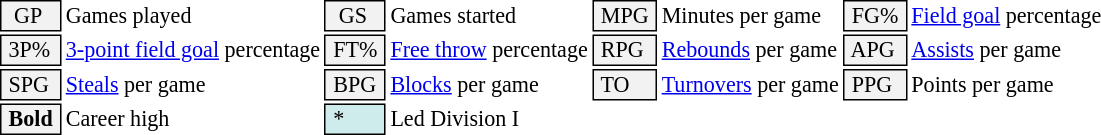<table class="toccolours" style="font-size: 92%; white-space: nowrap;">
<tr>
<td style="background-color: #F2F2F2; border: 1px solid black;">  GP</td>
<td>Games played</td>
<td style="background-color: #F2F2F2; border: 1px solid black">  GS </td>
<td>Games started</td>
<td style="background-color: #F2F2F2; border: 1px solid black"> MPG </td>
<td>Minutes per game</td>
<td style="background-color: #F2F2F2; border: 1px solid black;"> FG% </td>
<td><a href='#'>Field goal</a> percentage</td>
</tr>
<tr>
<td style="background-color: #F2F2F2; border: 1px solid black"> 3P% </td>
<td><a href='#'>3-point field goal</a> percentage</td>
<td style="background-color: #F2F2F2; border: 1px solid black"> FT% </td>
<td><a href='#'>Free throw</a> percentage</td>
<td style="background-color: #F2F2F2; border: 1px solid black;"> RPG </td>
<td><a href='#'>Rebounds</a> per game</td>
<td style="background-color: #F2F2F2; border: 1px solid black"> APG </td>
<td><a href='#'>Assists</a> per game</td>
</tr>
<tr>
<td style="background-color: #F2F2F2; border: 1px solid black"> SPG </td>
<td><a href='#'>Steals</a> per game</td>
<td style="background-color: #F2F2F2; border: 1px solid black;"> BPG </td>
<td><a href='#'>Blocks</a> per game</td>
<td style="background-color: #F2F2F2; border: 1px solid black"> TO </td>
<td><a href='#'>Turnovers</a> per game</td>
<td style="background-color: #F2F2F2; border: 1px solid black"> PPG </td>
<td>Points per game</td>
</tr>
<tr>
<td style="background-color: #F2F2F2; border: 1px solid black"> <strong>Bold</strong> </td>
<td>Career high</td>
<td style="background-color: #cfecec; border: 1px solid black"> * </td>
<td>Led Division I</td>
</tr>
</table>
